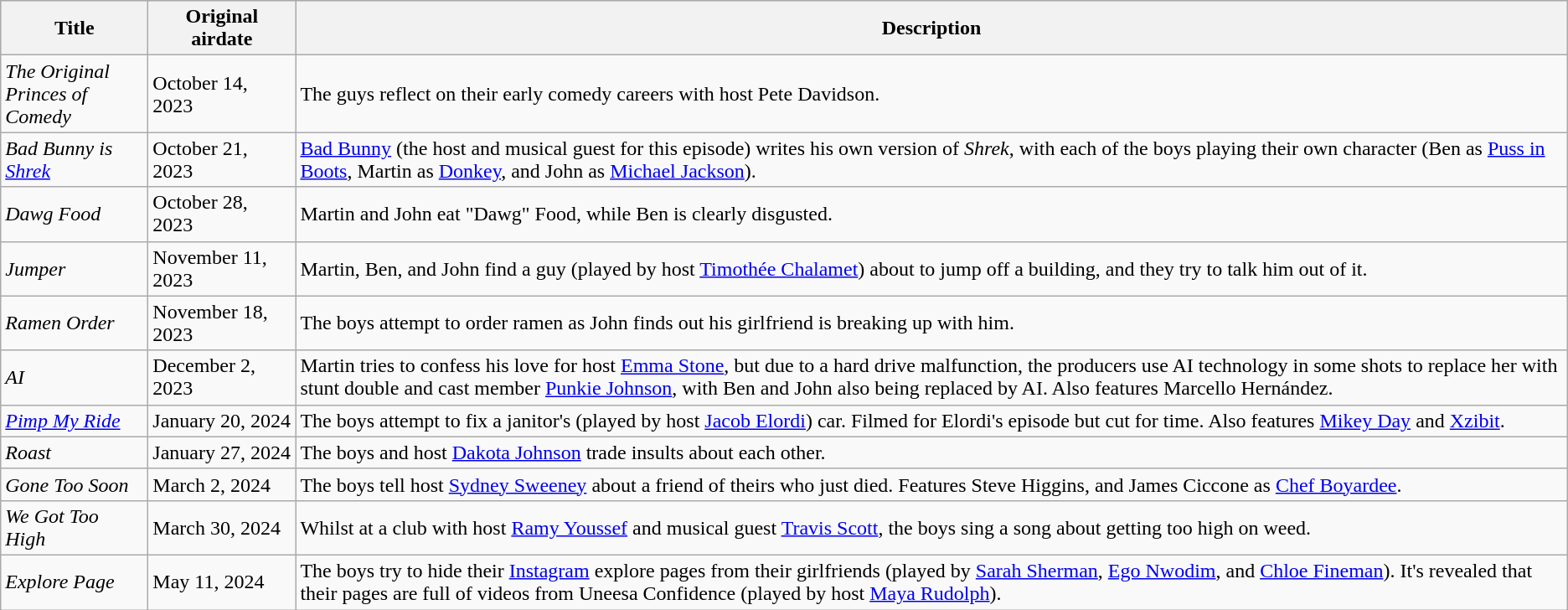<table class="wikitable">
<tr style="background:lightgrey;">
<th style="width:110px;">Title</th>
<th style="width:110px;">Original airdate</th>
<th>Description</th>
</tr>
<tr>
<td><em>The Original Princes of Comedy</em></td>
<td>October 14, 2023</td>
<td>The guys reflect on their early comedy careers with host Pete Davidson.</td>
</tr>
<tr>
<td><em>Bad Bunny is <a href='#'>Shrek</a></em></td>
<td>October 21, 2023</td>
<td><a href='#'>Bad Bunny</a> (the host and musical guest for this episode) writes his own version of <em>Shrek</em>, with each of the boys playing their own character (Ben as <a href='#'>Puss in Boots</a>, Martin as <a href='#'>Donkey</a>, and John as <a href='#'>Michael Jackson</a>).</td>
</tr>
<tr>
<td><em>Dawg Food</em></td>
<td>October 28, 2023</td>
<td>Martin and John eat "Dawg" Food, while Ben is clearly disgusted.</td>
</tr>
<tr>
<td><em>Jumper</em></td>
<td>November 11, 2023</td>
<td>Martin, Ben, and John find a guy (played by host <a href='#'>Timothée Chalamet</a>) about to jump off a building, and they try to talk him out of it.</td>
</tr>
<tr>
<td><em>Ramen Order</em></td>
<td>November 18, 2023</td>
<td>The boys attempt to order ramen as John finds out his girlfriend is breaking up with him.</td>
</tr>
<tr>
<td><em>AI</em></td>
<td>December 2, 2023</td>
<td>Martin tries to confess his love for host <a href='#'>Emma Stone</a>, but due to a hard drive malfunction, the producers use AI technology in some shots to replace her with stunt double and cast member <a href='#'>Punkie Johnson</a>, with Ben and John also being replaced by AI. Also features Marcello Hernández.</td>
</tr>
<tr>
<td><em><a href='#'>Pimp My Ride</a></em></td>
<td>January 20, 2024</td>
<td>The boys attempt to fix a janitor's (played by host <a href='#'>Jacob Elordi</a>) car. Filmed for Elordi's episode but cut for time. Also features <a href='#'>Mikey Day</a> and <a href='#'>Xzibit</a>.</td>
</tr>
<tr>
<td><em>Roast</em></td>
<td>January 27, 2024</td>
<td>The boys and host <a href='#'>Dakota Johnson</a> trade insults about each other.</td>
</tr>
<tr>
<td><em>Gone Too Soon</em></td>
<td>March 2, 2024</td>
<td>The boys tell host <a href='#'>Sydney Sweeney</a> about a friend of theirs who just died. Features Steve Higgins, and James Ciccone as <a href='#'>Chef Boyardee</a>.</td>
</tr>
<tr>
<td><em>We Got Too High</em></td>
<td>March 30, 2024</td>
<td>Whilst at a club with host <a href='#'>Ramy Youssef</a> and musical guest <a href='#'>Travis Scott</a>, the boys sing a song about getting too high on weed.</td>
</tr>
<tr>
<td><em>Explore Page</em></td>
<td>May 11, 2024</td>
<td>The boys try to hide their <a href='#'>Instagram</a> explore pages from their girlfriends (played by <a href='#'>Sarah Sherman</a>, <a href='#'>Ego Nwodim</a>, and <a href='#'>Chloe Fineman</a>). It's revealed that their pages are full of videos from Uneesa  Confidence (played by host <a href='#'>Maya Rudolph</a>).</td>
</tr>
</table>
